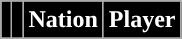<table class="wikitable sortable">
<tr>
<th style="background:#000000; color:#FFFFFF; "></th>
<th style="background:#000000; color:#FFFFFF; "></th>
<th style="background:#000000; color:#FFFFFF; ">Nation</th>
<th style="background:#000000; color:#FFFFFF; ">Player</th>
</tr>
<tr>
</tr>
</table>
